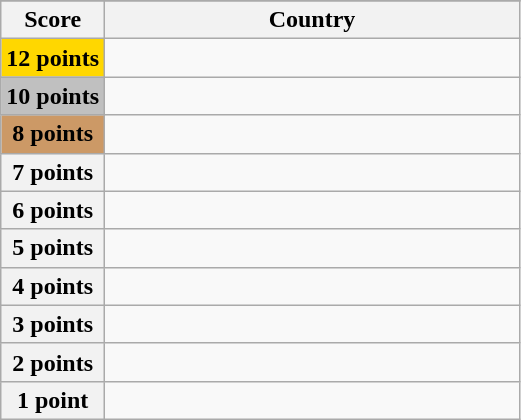<table class="wikitable">
<tr>
</tr>
<tr>
<th scope="col" width="20%">Score</th>
<th scope="col">Country</th>
</tr>
<tr>
<th scope="row" style="background:gold">12 points</th>
<td></td>
</tr>
<tr>
<th scope="row" style="background:silver">10 points</th>
<td></td>
</tr>
<tr>
<th scope="row" style="background:#CC9966">8 points</th>
<td></td>
</tr>
<tr>
<th scope="row">7 points</th>
<td></td>
</tr>
<tr>
<th scope="row">6 points</th>
<td></td>
</tr>
<tr>
<th scope="row">5 points</th>
<td></td>
</tr>
<tr>
<th scope="row">4 points</th>
<td></td>
</tr>
<tr>
<th scope="row">3 points</th>
<td></td>
</tr>
<tr>
<th scope="row">2 points</th>
<td></td>
</tr>
<tr>
<th scope="row">1 point</th>
<td></td>
</tr>
</table>
